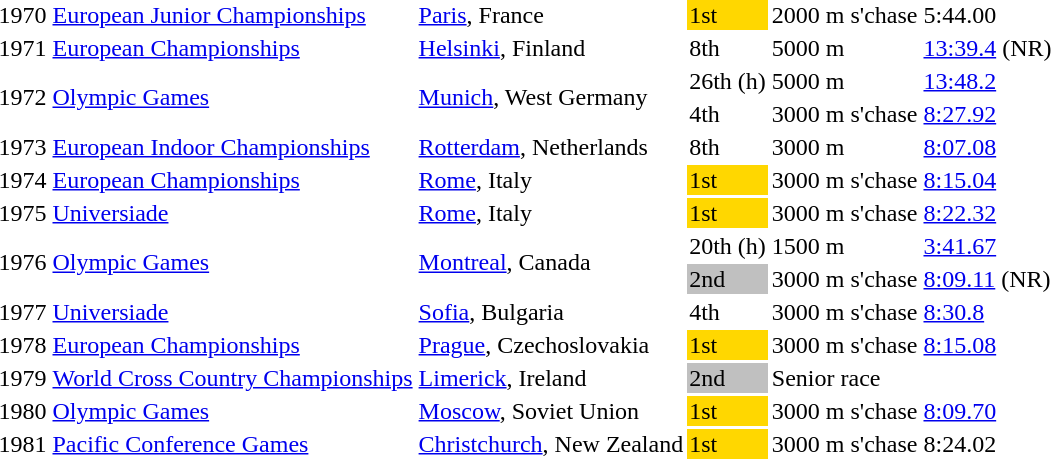<table>
<tr>
<td>1970</td>
<td><a href='#'>European Junior Championships</a></td>
<td><a href='#'>Paris</a>, France</td>
<td bgcolor=gold>1st</td>
<td>2000 m s'chase</td>
<td>5:44.00</td>
</tr>
<tr>
<td>1971</td>
<td><a href='#'>European Championships</a></td>
<td><a href='#'>Helsinki</a>, Finland</td>
<td>8th</td>
<td>5000 m</td>
<td><a href='#'>13:39.4</a> (NR)</td>
</tr>
<tr>
<td rowspan=2>1972</td>
<td rowspan=2><a href='#'>Olympic Games</a></td>
<td rowspan=2><a href='#'>Munich</a>, West Germany</td>
<td>26th (h)</td>
<td>5000 m</td>
<td><a href='#'>13:48.2</a></td>
</tr>
<tr>
<td>4th</td>
<td>3000 m s'chase</td>
<td><a href='#'>8:27.92</a></td>
</tr>
<tr>
<td>1973</td>
<td><a href='#'>European Indoor Championships</a></td>
<td><a href='#'>Rotterdam</a>, Netherlands</td>
<td>8th</td>
<td>3000 m</td>
<td><a href='#'>8:07.08</a></td>
</tr>
<tr>
<td>1974</td>
<td><a href='#'>European Championships</a></td>
<td><a href='#'>Rome</a>, Italy</td>
<td bgcolor=gold>1st</td>
<td>3000 m s'chase</td>
<td><a href='#'>8:15.04</a></td>
</tr>
<tr>
<td>1975</td>
<td><a href='#'>Universiade</a></td>
<td><a href='#'>Rome</a>, Italy</td>
<td bgcolor=gold>1st</td>
<td>3000 m s'chase</td>
<td><a href='#'>8:22.32</a></td>
</tr>
<tr>
<td rowspan=2>1976</td>
<td rowspan=2><a href='#'>Olympic Games</a></td>
<td rowspan=2><a href='#'>Montreal</a>, Canada</td>
<td>20th (h)</td>
<td>1500 m</td>
<td><a href='#'>3:41.67</a></td>
</tr>
<tr>
<td bgcolor=silver>2nd</td>
<td>3000 m s'chase</td>
<td><a href='#'>8:09.11</a> (NR)</td>
</tr>
<tr>
<td>1977</td>
<td><a href='#'>Universiade</a></td>
<td><a href='#'>Sofia</a>, Bulgaria</td>
<td>4th</td>
<td>3000 m s'chase</td>
<td><a href='#'>8:30.8</a></td>
</tr>
<tr>
<td>1978</td>
<td><a href='#'>European Championships</a></td>
<td><a href='#'>Prague</a>, Czechoslovakia</td>
<td bgcolor=gold>1st</td>
<td>3000 m s'chase</td>
<td><a href='#'>8:15.08</a></td>
</tr>
<tr>
<td>1979</td>
<td><a href='#'>World Cross Country Championships</a></td>
<td><a href='#'>Limerick</a>, Ireland</td>
<td bgcolor=silver>2nd</td>
<td>Senior race</td>
<td></td>
</tr>
<tr>
<td>1980</td>
<td><a href='#'>Olympic Games</a></td>
<td><a href='#'>Moscow</a>, Soviet Union</td>
<td bgcolor=gold>1st</td>
<td>3000 m s'chase</td>
<td><a href='#'>8:09.70</a></td>
</tr>
<tr>
<td>1981</td>
<td><a href='#'>Pacific Conference Games</a></td>
<td><a href='#'>Christchurch</a>, New Zealand</td>
<td bgcolor=gold>1st</td>
<td>3000 m s'chase</td>
<td>8:24.02</td>
</tr>
</table>
